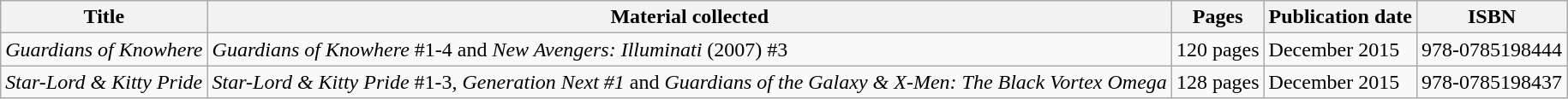<table class="wikitable">
<tr>
<th>Title</th>
<th>Material collected</th>
<th>Pages</th>
<th>Publication date</th>
<th>ISBN</th>
</tr>
<tr>
<td><em>Guardians of Knowhere</em></td>
<td><em>Guardians of Knowhere</em> #1-4 and <em>New Avengers: Illuminati</em> (2007) #3</td>
<td>120 pages</td>
<td>December 2015</td>
<td>978-0785198444</td>
</tr>
<tr>
<td><em>Star-Lord & Kitty Pride</em></td>
<td><em>Star-Lord & Kitty Pride</em> #1-3, <em>Generation Next #1</em> and <em>Guardians of the Galaxy & X-Men: The Black Vortex Omega</em></td>
<td>128 pages</td>
<td>December 2015</td>
<td>978-0785198437</td>
</tr>
</table>
